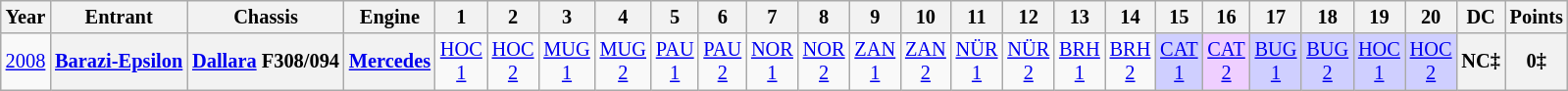<table class="wikitable" style="text-align:center; font-size:85%">
<tr>
<th>Year</th>
<th>Entrant</th>
<th>Chassis</th>
<th>Engine</th>
<th>1</th>
<th>2</th>
<th>3</th>
<th>4</th>
<th>5</th>
<th>6</th>
<th>7</th>
<th>8</th>
<th>9</th>
<th>10</th>
<th>11</th>
<th>12</th>
<th>13</th>
<th>14</th>
<th>15</th>
<th>16</th>
<th>17</th>
<th>18</th>
<th>19</th>
<th>20</th>
<th>DC</th>
<th>Points</th>
</tr>
<tr>
<td><a href='#'>2008</a></td>
<th nowrap><a href='#'>Barazi-Epsilon</a></th>
<th nowrap><a href='#'>Dallara</a> F308/094</th>
<th><a href='#'>Mercedes</a></th>
<td><a href='#'>HOC<br>1</a></td>
<td><a href='#'>HOC<br>2</a></td>
<td><a href='#'>MUG<br>1</a></td>
<td><a href='#'>MUG<br>2</a></td>
<td><a href='#'>PAU<br>1</a></td>
<td><a href='#'>PAU<br>2</a></td>
<td><a href='#'>NOR<br>1</a></td>
<td><a href='#'>NOR<br>2</a></td>
<td><a href='#'>ZAN<br>1</a></td>
<td><a href='#'>ZAN<br>2</a></td>
<td><a href='#'>NÜR<br>1</a></td>
<td><a href='#'>NÜR<br>2</a></td>
<td><a href='#'>BRH<br>1</a></td>
<td><a href='#'>BRH<br>2</a></td>
<td style="background:#CFCFFF;"><a href='#'>CAT<br>1</a><br></td>
<td style="background:#EFCFFF;"><a href='#'>CAT<br>2</a><br></td>
<td style="background:#CFCFFF;"><a href='#'>BUG<br>1</a><br></td>
<td style="background:#CFCFFF;"><a href='#'>BUG<br>2</a><br></td>
<td style="background:#CFCFFF;"><a href='#'>HOC<br>1</a><br></td>
<td style="background:#CFCFFF;"><a href='#'>HOC<br>2</a><br></td>
<th>NC‡</th>
<th>0‡</th>
</tr>
</table>
